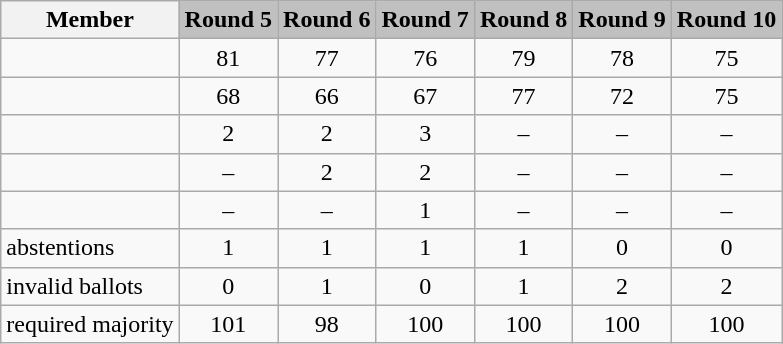<table class="wikitable collapsible">
<tr>
<th>Member</th>
<td style="background:silver;"><strong>Round 5</strong></td>
<td style="background:silver;"><strong>Round 6</strong></td>
<td style="background:silver;"><strong>Round 7</strong></td>
<td style="background:silver;"><strong>Round 8</strong></td>
<td style="background:silver;"><strong>Round 9</strong></td>
<td style="background:silver;"><strong>Round 10</strong></td>
</tr>
<tr>
<td></td>
<td style="text-align:center;">81</td>
<td style="text-align:center;">77</td>
<td style="text-align:center;">76</td>
<td style="text-align:center;">79</td>
<td style="text-align:center;">78</td>
<td style="text-align:center;">75</td>
</tr>
<tr>
<td></td>
<td style="text-align:center;">68</td>
<td style="text-align:center;">66</td>
<td style="text-align:center;">67</td>
<td style="text-align:center;">77</td>
<td style="text-align:center;">72</td>
<td style="text-align:center;">75</td>
</tr>
<tr>
<td></td>
<td style="text-align:center;">2</td>
<td style="text-align:center;">2</td>
<td style="text-align:center;">3</td>
<td style="text-align:center;">–</td>
<td style="text-align:center;">–</td>
<td style="text-align:center;">–</td>
</tr>
<tr>
<td></td>
<td style="text-align:center;">–</td>
<td style="text-align:center;">2</td>
<td style="text-align:center;">2</td>
<td style="text-align:center;">–</td>
<td style="text-align:center;">–</td>
<td style="text-align:center;">–</td>
</tr>
<tr>
<td></td>
<td style="text-align:center;">–</td>
<td style="text-align:center;">–</td>
<td style="text-align:center;">1</td>
<td style="text-align:center;">–</td>
<td style="text-align:center;">–</td>
<td style="text-align:center;">–</td>
</tr>
<tr>
<td>abstentions</td>
<td style="text-align:center;">1</td>
<td style="text-align:center;">1</td>
<td style="text-align:center;">1</td>
<td style="text-align:center;">1</td>
<td style="text-align:center;">0</td>
<td style="text-align:center;">0</td>
</tr>
<tr>
<td>invalid ballots</td>
<td style="text-align:center;">0</td>
<td style="text-align:center;">1</td>
<td style="text-align:center;">0</td>
<td style="text-align:center;">1</td>
<td style="text-align:center;">2</td>
<td style="text-align:center;">2</td>
</tr>
<tr>
<td>required majority</td>
<td style="text-align:center;">101</td>
<td style="text-align:center;">98</td>
<td style="text-align:center;">100</td>
<td style="text-align:center;">100</td>
<td style="text-align:center;">100</td>
<td style="text-align:center;">100</td>
</tr>
</table>
